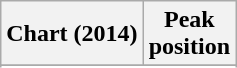<table class="wikitable plainrowheaders sortable" style="text-align:center;">
<tr>
<th scope="col">Chart (2014)</th>
<th scope="col">Peak<br>position</th>
</tr>
<tr>
</tr>
<tr>
</tr>
<tr>
</tr>
</table>
